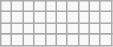<table class=wikitable>
<tr>
<td></td>
<td></td>
<td></td>
<td></td>
<td></td>
<td></td>
<td></td>
<td></td>
<td></td>
<td></td>
</tr>
<tr>
<td></td>
<td></td>
<td></td>
<td></td>
<td></td>
<td></td>
<td></td>
<td></td>
<td></td>
<td></td>
</tr>
<tr>
<td></td>
<td></td>
<td></td>
<td></td>
<td></td>
<td></td>
<td></td>
<td></td>
<td></td>
<td></td>
</tr>
<tr>
</tr>
<tr>
<td></td>
<td></td>
<td></td>
<td></td>
<td></td>
<td></td>
<td></td>
<td></td>
<td></td>
<td></td>
</tr>
</table>
